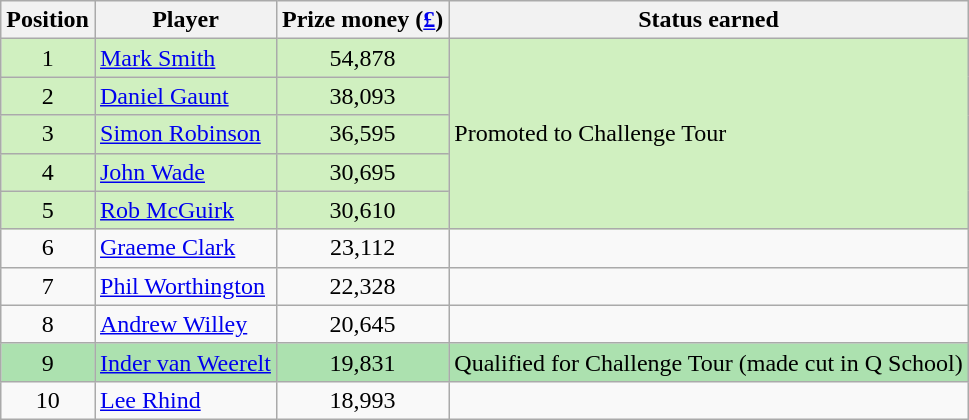<table class=wikitable>
<tr>
<th>Position</th>
<th>Player</th>
<th>Prize money (<a href='#'>£</a>)</th>
<th>Status earned</th>
</tr>
<tr style="background:#D0F0C0;">
<td align=center>1</td>
<td> <a href='#'>Mark Smith</a></td>
<td align=center>54,878</td>
<td rowspan=5>Promoted to Challenge Tour</td>
</tr>
<tr style="background:#D0F0C0;">
<td align=center>2</td>
<td> <a href='#'>Daniel Gaunt</a></td>
<td align=center>38,093</td>
</tr>
<tr style="background:#D0F0C0;">
<td align=center>3</td>
<td> <a href='#'>Simon Robinson</a></td>
<td align=center>36,595</td>
</tr>
<tr style="background:#D0F0C0;">
<td align=center>4</td>
<td> <a href='#'>John Wade</a></td>
<td align=center>30,695</td>
</tr>
<tr style="background:#D0F0C0;">
<td align=center>5</td>
<td> <a href='#'>Rob McGuirk</a></td>
<td align=center>30,610</td>
</tr>
<tr>
<td align=center>6</td>
<td> <a href='#'>Graeme Clark</a></td>
<td align=center>23,112</td>
<td></td>
</tr>
<tr>
<td align=center>7</td>
<td> <a href='#'>Phil Worthington</a></td>
<td align=center>22,328</td>
<td></td>
</tr>
<tr>
<td align=center>8</td>
<td> <a href='#'>Andrew Willey</a></td>
<td align=center>20,645</td>
<td></td>
</tr>
<tr style="background:#ACE1AF;">
<td align=center>9</td>
<td> <a href='#'>Inder van Weerelt</a></td>
<td align=center>19,831</td>
<td>Qualified for Challenge Tour (made cut in Q School)</td>
</tr>
<tr>
<td align=center>10</td>
<td> <a href='#'>Lee Rhind</a></td>
<td align=center>18,993</td>
<td></td>
</tr>
</table>
